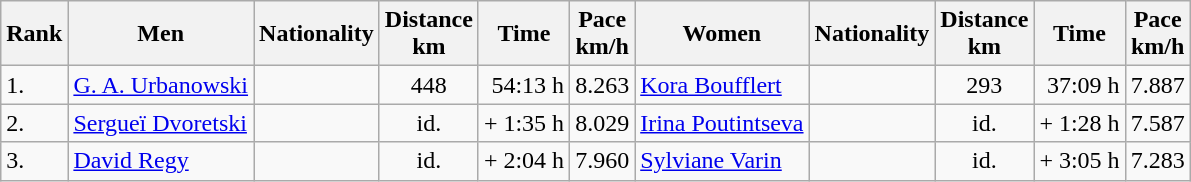<table class="wikitable sortable" BORDER="1" CELLSPACING="0">
<tr ---->
<th>Rank</th>
<th>Men</th>
<th>Nationality</th>
<th>Distance<br> km</th>
<th>Time</th>
<th>Pace <br> km/h</th>
<th>Women</th>
<th>Nationality</th>
<th>Distance <br> km</th>
<th>Time</th>
<th>Pace <br> km/h</th>
</tr>
<tr ---->
<td>1.</td>
<td><a href='#'>G. A. Urbanowski</a></td>
<td></td>
<td style="text-align: center;">448</td>
<td align="right">54:13 h</td>
<td style="text-align: center;">8.263</td>
<td><a href='#'>Kora Boufflert</a></td>
<td></td>
<td style="text-align: center;">293</td>
<td align="right">37:09 h</td>
<td style="text-align: center;">7.887</td>
</tr>
<tr>
<td>2.</td>
<td><a href='#'>Sergueï Dvoretski</a></td>
<td></td>
<td style="text-align: center;">id.</td>
<td>+ 1:35 h</td>
<td style="text-align: center;">8.029</td>
<td><a href='#'>Irina Poutintseva</a></td>
<td></td>
<td style="text-align: center;">id.</td>
<td>+ 1:28 h</td>
<td style="text-align: center;">7.587</td>
</tr>
<tr>
<td>3.</td>
<td><a href='#'>David Regy</a></td>
<td></td>
<td style="text-align: center;">id.</td>
<td>+ 2:04 h</td>
<td style="text-align: center;">7.960</td>
<td><a href='#'>Sylviane Varin</a></td>
<td></td>
<td style="text-align: center;">id.</td>
<td>+ 3:05 h</td>
<td style="text-align: center;">7.283</td>
</tr>
</table>
